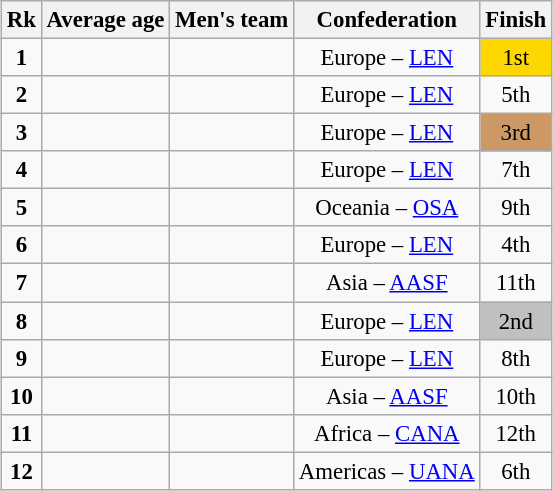<table class="wikitable sortable" style="text-align: center; font-size: 95%; margin-left: 1em;">
<tr>
<th>Rk</th>
<th>Average age</th>
<th>Men's team</th>
<th>Confederation</th>
<th>Finish</th>
</tr>
<tr>
<td><strong>1</strong></td>
<td style="text-align: left;"></td>
<td style="text-align: left;"></td>
<td>Europe – <a href='#'>LEN</a></td>
<td style="background-color: gold;">1st</td>
</tr>
<tr>
<td><strong>2</strong></td>
<td style="text-align: left;"></td>
<td style="text-align: left;"></td>
<td>Europe – <a href='#'>LEN</a></td>
<td>5th</td>
</tr>
<tr>
<td><strong>3</strong></td>
<td style="text-align: left;"></td>
<td style="text-align: left;"></td>
<td>Europe – <a href='#'>LEN</a></td>
<td style="background-color: #cc9966;">3rd</td>
</tr>
<tr>
<td><strong>4</strong></td>
<td style="text-align: left;"></td>
<td style="text-align: left;"></td>
<td>Europe – <a href='#'>LEN</a></td>
<td>7th</td>
</tr>
<tr>
<td><strong>5</strong></td>
<td style="text-align: left;"></td>
<td style="text-align: left;"></td>
<td>Oceania – <a href='#'>OSA</a></td>
<td>9th</td>
</tr>
<tr>
<td><strong>6</strong></td>
<td style="text-align: left;"></td>
<td style="text-align: left;"></td>
<td>Europe – <a href='#'>LEN</a></td>
<td>4th</td>
</tr>
<tr>
<td><strong>7</strong></td>
<td style="text-align: left;"></td>
<td style="text-align: left;"></td>
<td>Asia – <a href='#'>AASF</a></td>
<td>11th</td>
</tr>
<tr>
<td><strong>8</strong></td>
<td style="text-align: left;"></td>
<td style="text-align: left;"></td>
<td>Europe – <a href='#'>LEN</a></td>
<td style="background-color: silver;">2nd</td>
</tr>
<tr>
<td><strong>9</strong></td>
<td style="text-align: left;"></td>
<td style="text-align: left;"></td>
<td>Europe – <a href='#'>LEN</a></td>
<td>8th</td>
</tr>
<tr>
<td><strong>10</strong></td>
<td style="text-align: left;"></td>
<td style="text-align: left;"></td>
<td>Asia – <a href='#'>AASF</a></td>
<td>10th</td>
</tr>
<tr>
<td><strong>11</strong></td>
<td style="text-align: left;"></td>
<td style="text-align: left;"></td>
<td>Africa – <a href='#'>CANA</a></td>
<td>12th</td>
</tr>
<tr>
<td><strong>12</strong></td>
<td style="text-align: left;"></td>
<td style="text-align: left;"></td>
<td>Americas – <a href='#'>UANA</a></td>
<td>6th</td>
</tr>
</table>
